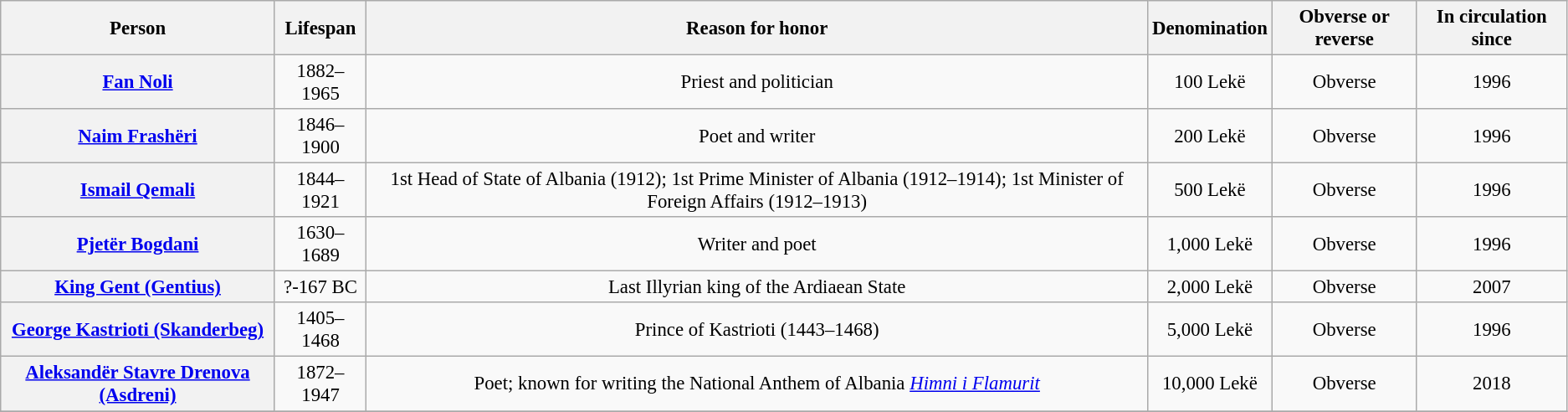<table class="wikitable" style="font-size: 95%; text-align:center;">
<tr>
<th>Person</th>
<th>Lifespan</th>
<th>Reason for honor</th>
<th>Denomination</th>
<th>Obverse or reverse</th>
<th>In circulation since</th>
</tr>
<tr>
<th><a href='#'>Fan Noli</a></th>
<td>1882–1965</td>
<td>Priest and politician</td>
<td>100 Lekë</td>
<td>Obverse</td>
<td>1996</td>
</tr>
<tr>
<th><a href='#'>Naim Frashëri</a></th>
<td>1846–1900</td>
<td>Poet and writer</td>
<td>200 Lekë</td>
<td>Obverse</td>
<td>1996</td>
</tr>
<tr>
<th><a href='#'>Ismail Qemali</a></th>
<td>1844–1921</td>
<td>1st Head of State of Albania (1912); 1st Prime Minister of Albania (1912–1914); 1st Minister of Foreign Affairs (1912–1913)</td>
<td>500 Lekë</td>
<td>Obverse</td>
<td>1996</td>
</tr>
<tr>
<th><a href='#'>Pjetër Bogdani</a></th>
<td>1630–1689</td>
<td>Writer and poet</td>
<td>1,000 Lekë</td>
<td>Obverse</td>
<td>1996</td>
</tr>
<tr>
<th><a href='#'>King Gent (Gentius)</a></th>
<td>?-167 BC</td>
<td>Last Illyrian king of the Ardiaean State</td>
<td>2,000 Lekë</td>
<td>Obverse</td>
<td>2007</td>
</tr>
<tr>
<th><a href='#'>George Kastrioti (Skanderbeg)</a></th>
<td>1405–1468</td>
<td>Prince of Kastrioti (1443–1468)</td>
<td>5,000 Lekë</td>
<td>Obverse</td>
<td>1996</td>
</tr>
<tr>
<th><a href='#'>Aleksandër Stavre Drenova (Asdreni)</a></th>
<td>1872–1947</td>
<td>Poet; known for writing the National Anthem of Albania <em><a href='#'>Himni i Flamurit</a></em></td>
<td>10,000 Lekë</td>
<td>Obverse</td>
<td>2018</td>
</tr>
<tr>
</tr>
</table>
